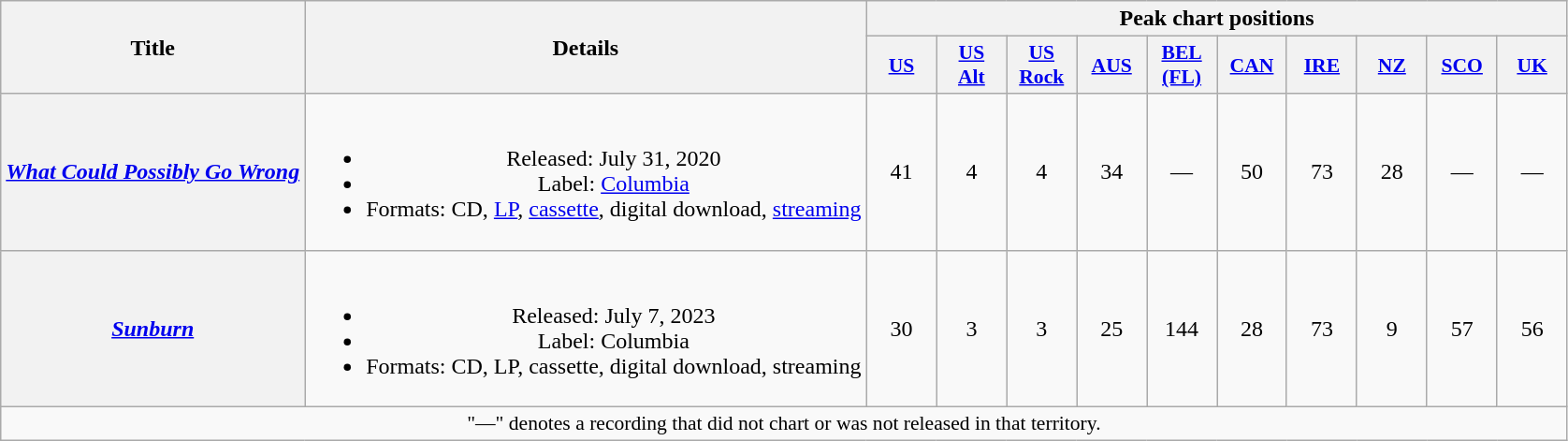<table class="wikitable plainrowheaders" style="text-align:center">
<tr>
<th scope="col" rowspan="2">Title</th>
<th scope="col" rowspan="2">Details</th>
<th scope="col" colspan="10">Peak chart positions</th>
</tr>
<tr>
<th scope="col" style="width:3em;font-size:90%;"><a href='#'>US</a><br></th>
<th scope="col" style="width:3em;font-size:90%;"><a href='#'>US<br>Alt</a><br></th>
<th scope="col" style="width:3em;font-size:90%;"><a href='#'>US<br>Rock</a><br></th>
<th scope="col" style="width:3em;font-size:90%;"><a href='#'>AUS</a><br></th>
<th scope="col" style="width:3em;font-size:90%;"><a href='#'>BEL<br>(FL)</a><br></th>
<th scope="col" style="width:3em;font-size:90%;"><a href='#'>CAN</a><br></th>
<th scope="col" style="width:3em;font-size:90%;"><a href='#'>IRE</a><br></th>
<th scope="col" style="width:3em;font-size:90%;"><a href='#'>NZ</a><br></th>
<th scope="col" style="width:3em;font-size:90%;"><a href='#'>SCO</a><br></th>
<th scope="col" style="width:3em;font-size:90%;"><a href='#'>UK</a><br></th>
</tr>
<tr>
<th scope="row"><em><a href='#'>What Could Possibly Go Wrong</a></em></th>
<td><br><ul><li>Released: July 31, 2020</li><li>Label: <a href='#'>Columbia</a></li><li>Formats: CD, <a href='#'>LP</a>, <a href='#'>cassette</a>, digital download, <a href='#'>streaming</a></li></ul></td>
<td>41</td>
<td>4</td>
<td>4</td>
<td>34</td>
<td>—</td>
<td>50</td>
<td>73</td>
<td>28</td>
<td>—</td>
<td>—</td>
</tr>
<tr>
<th scope="row"><em><a href='#'>Sunburn</a></em></th>
<td><br><ul><li>Released: July 7, 2023</li><li>Label: Columbia</li><li>Formats: CD, LP, cassette, digital download, streaming</li></ul></td>
<td>30</td>
<td>3</td>
<td>3</td>
<td>25</td>
<td>144</td>
<td>28</td>
<td>73</td>
<td>9</td>
<td>57</td>
<td>56</td>
</tr>
<tr>
<td colspan="16" style="font-size:90%">"—" denotes a recording that did not chart or was not released in that territory.</td>
</tr>
</table>
